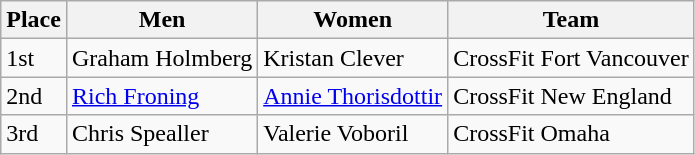<table class="wikitable">
<tr>
<th>Place</th>
<th>Men</th>
<th>Women </th>
<th>Team</th>
</tr>
<tr>
<td>1st</td>
<td>Graham Holmberg</td>
<td>Kristan Clever</td>
<td>CrossFit Fort Vancouver</td>
</tr>
<tr>
<td>2nd</td>
<td><a href='#'>Rich Froning</a></td>
<td><a href='#'>Annie Thorisdottir</a></td>
<td>CrossFit New England</td>
</tr>
<tr>
<td>3rd</td>
<td>Chris Spealler</td>
<td>Valerie Voboril</td>
<td>CrossFit Omaha</td>
</tr>
</table>
